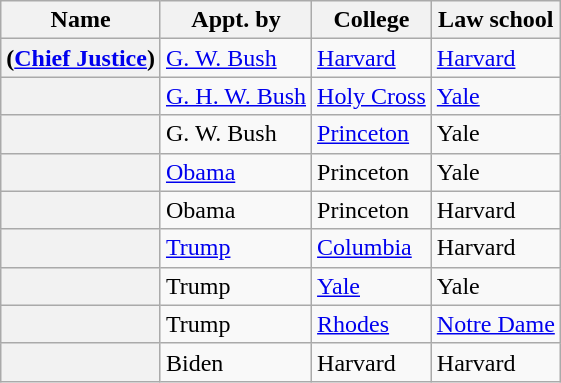<table class="wikitable sortable plainrowheaders">
<tr>
<th scope="col">Name</th>
<th scope="col">Appt. by</th>
<th scope="col">College</th>
<th scope="col">Law school</th>
</tr>
<tr>
<th scope="row"> (<a href='#'>Chief Justice</a>)</th>
<td><a href='#'>G. W. Bush</a></td>
<td><a href='#'>Harvard</a></td>
<td><a href='#'>Harvard</a></td>
</tr>
<tr>
<th scope="row"></th>
<td><a href='#'>G. H. W. Bush</a></td>
<td><a href='#'>Holy Cross</a></td>
<td><a href='#'>Yale</a></td>
</tr>
<tr>
<th scope="row"></th>
<td>G. W. Bush</td>
<td><a href='#'>Princeton</a></td>
<td>Yale</td>
</tr>
<tr>
<th scope="row"></th>
<td><a href='#'>Obama</a></td>
<td>Princeton</td>
<td>Yale</td>
</tr>
<tr>
<th scope="row"></th>
<td>Obama</td>
<td>Princeton</td>
<td>Harvard</td>
</tr>
<tr>
<th scope="row"></th>
<td><a href='#'>Trump</a></td>
<td><a href='#'>Columbia</a></td>
<td>Harvard</td>
</tr>
<tr>
<th scope="row"></th>
<td>Trump</td>
<td><a href='#'>Yale</a></td>
<td>Yale</td>
</tr>
<tr>
<th scope="row"></th>
<td>Trump</td>
<td><a href='#'>Rhodes</a></td>
<td><a href='#'>Notre Dame</a></td>
</tr>
<tr>
<th scope="row"></th>
<td>Biden</td>
<td>Harvard</td>
<td>Harvard</td>
</tr>
</table>
